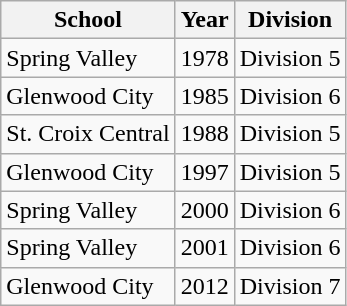<table class="wikitable">
<tr>
<th>School</th>
<th>Year</th>
<th>Division</th>
</tr>
<tr>
<td>Spring Valley</td>
<td>1978</td>
<td>Division 5</td>
</tr>
<tr>
<td>Glenwood City</td>
<td>1985</td>
<td>Division 6</td>
</tr>
<tr>
<td>St. Croix Central</td>
<td>1988</td>
<td>Division 5</td>
</tr>
<tr>
<td>Glenwood City</td>
<td>1997</td>
<td>Division 5</td>
</tr>
<tr>
<td>Spring Valley</td>
<td>2000</td>
<td>Division 6</td>
</tr>
<tr>
<td>Spring Valley</td>
<td>2001</td>
<td>Division 6</td>
</tr>
<tr>
<td>Glenwood City</td>
<td>2012</td>
<td>Division 7</td>
</tr>
</table>
